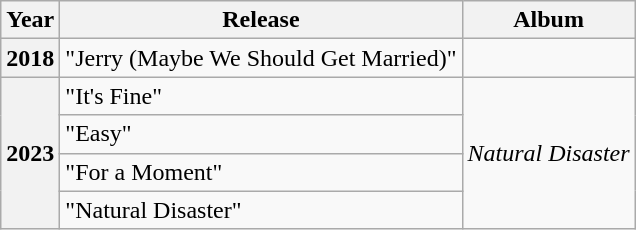<table class="wikitable plainrowheaders">
<tr>
<th scope="col">Year</th>
<th scope="col">Release</th>
<th scope="col">Album</th>
</tr>
<tr>
<th scope="row">2018</th>
<td>"Jerry (Maybe We Should Get Married)"</td>
<td></td>
</tr>
<tr>
<th scope="row" rowspan="4">2023</th>
<td>"It's Fine"</td>
<td rowspan="4"><em>Natural Disaster</em></td>
</tr>
<tr>
<td>"Easy"</td>
</tr>
<tr>
<td>"For a Moment"</td>
</tr>
<tr>
<td>"Natural Disaster"</td>
</tr>
</table>
